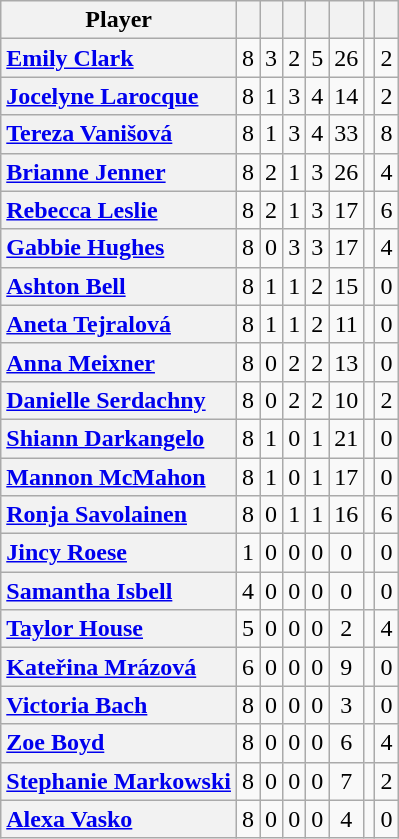<table class="wikitable sortable" style="text-align:center;">
<tr>
<th scope="col">Player</th>
<th scope="col"></th>
<th scope="col"></th>
<th scope="col"></th>
<th scope="col"></th>
<th scope="col"></th>
<th scope="col" data-sort-type="number"></th>
<th scope="col"></th>
</tr>
<tr>
<th scope="row" style="text-align:left;"><a href='#'>Emily Clark</a></th>
<td>8</td>
<td>3</td>
<td>2</td>
<td>5</td>
<td>26</td>
<td></td>
<td>2</td>
</tr>
<tr>
<th scope="row" style="text-align:left;"><a href='#'>Jocelyne Larocque</a></th>
<td>8</td>
<td>1</td>
<td>3</td>
<td>4</td>
<td>14</td>
<td></td>
<td>2</td>
</tr>
<tr>
<th scope="row" style="text-align:left;"><a href='#'>Tereza Vanišová</a></th>
<td>8</td>
<td>1</td>
<td>3</td>
<td>4</td>
<td>33</td>
<td></td>
<td>8</td>
</tr>
<tr>
<th scope="row" style="text-align:left;"><a href='#'>Brianne Jenner</a></th>
<td>8</td>
<td>2</td>
<td>1</td>
<td>3</td>
<td>26</td>
<td></td>
<td>4</td>
</tr>
<tr>
<th scope="row" style="text-align:left;"><a href='#'>Rebecca Leslie</a></th>
<td>8</td>
<td>2</td>
<td>1</td>
<td>3</td>
<td>17</td>
<td></td>
<td>6</td>
</tr>
<tr>
<th scope="row" style="text-align:left;"><a href='#'>Gabbie Hughes</a></th>
<td>8</td>
<td>0</td>
<td>3</td>
<td>3</td>
<td>17</td>
<td></td>
<td>4</td>
</tr>
<tr>
<th scope="row" style="text-align:left;"><a href='#'>Ashton Bell</a></th>
<td>8</td>
<td>1</td>
<td>1</td>
<td>2</td>
<td>15</td>
<td></td>
<td>0</td>
</tr>
<tr>
<th scope="row" style="text-align:left;"><a href='#'>Aneta Tejralová</a></th>
<td>8</td>
<td>1</td>
<td>1</td>
<td>2</td>
<td>11</td>
<td></td>
<td>0</td>
</tr>
<tr>
<th scope="row" style="text-align:left;"><a href='#'>Anna Meixner</a></th>
<td>8</td>
<td>0</td>
<td>2</td>
<td>2</td>
<td>13</td>
<td></td>
<td>0</td>
</tr>
<tr>
<th scope="row" style="text-align:left;"><a href='#'>Danielle Serdachny</a></th>
<td>8</td>
<td>0</td>
<td>2</td>
<td>2</td>
<td>10</td>
<td></td>
<td>2</td>
</tr>
<tr>
<th scope="row" style="text-align:left;"><a href='#'>Shiann Darkangelo</a></th>
<td>8</td>
<td>1</td>
<td>0</td>
<td>1</td>
<td>21</td>
<td></td>
<td>0</td>
</tr>
<tr>
<th scope="row" style="text-align:left;"><a href='#'>Mannon McMahon</a></th>
<td>8</td>
<td>1</td>
<td>0</td>
<td>1</td>
<td>17</td>
<td></td>
<td>0</td>
</tr>
<tr>
<th scope="row" style="text-align:left;"><a href='#'>Ronja Savolainen</a></th>
<td>8</td>
<td>0</td>
<td>1</td>
<td>1</td>
<td>16</td>
<td></td>
<td>6</td>
</tr>
<tr>
<th scope="row" style="text-align:left;"><a href='#'>Jincy Roese</a></th>
<td>1</td>
<td>0</td>
<td>0</td>
<td>0</td>
<td>0</td>
<td></td>
<td>0</td>
</tr>
<tr>
<th scope="row" style="text-align:left;"><a href='#'>Samantha Isbell</a></th>
<td>4</td>
<td>0</td>
<td>0</td>
<td>0</td>
<td>0</td>
<td></td>
<td>0</td>
</tr>
<tr>
<th scope="row" style="text-align:left;"><a href='#'>Taylor House</a></th>
<td>5</td>
<td>0</td>
<td>0</td>
<td>0</td>
<td>2</td>
<td></td>
<td>4</td>
</tr>
<tr>
<th scope="row" style="text-align:left;"><a href='#'>Kateřina Mrázová</a></th>
<td>6</td>
<td>0</td>
<td>0</td>
<td>0</td>
<td>9</td>
<td></td>
<td>0</td>
</tr>
<tr>
<th scope="row" style="text-align:left;"><a href='#'>Victoria Bach</a></th>
<td>8</td>
<td>0</td>
<td>0</td>
<td>0</td>
<td>3</td>
<td></td>
<td>0</td>
</tr>
<tr>
<th scope="row" style="text-align:left;"><a href='#'>Zoe Boyd</a></th>
<td>8</td>
<td>0</td>
<td>0</td>
<td>0</td>
<td>6</td>
<td></td>
<td>4</td>
</tr>
<tr>
<th scope="row" style="text-align:left;"><a href='#'>Stephanie Markowski</a></th>
<td>8</td>
<td>0</td>
<td>0</td>
<td>0</td>
<td>7</td>
<td></td>
<td>2</td>
</tr>
<tr>
<th scope="row" style="text-align:left;"><a href='#'>Alexa Vasko</a></th>
<td>8</td>
<td>0</td>
<td>0</td>
<td>0</td>
<td>4</td>
<td></td>
<td>0</td>
</tr>
</table>
